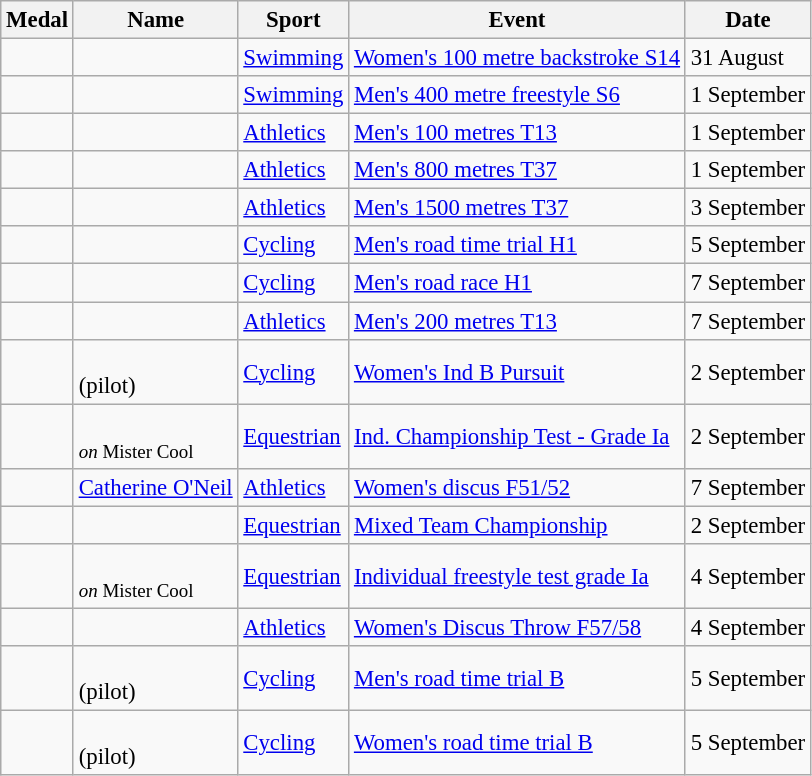<table class="wikitable sortable" style="font-size:95%">
<tr>
<th>Medal</th>
<th>Name</th>
<th>Sport</th>
<th>Event</th>
<th>Date</th>
</tr>
<tr>
<td></td>
<td></td>
<td><a href='#'>Swimming</a></td>
<td><a href='#'>Women's 100 metre backstroke S14</a></td>
<td>31 August</td>
</tr>
<tr>
<td></td>
<td></td>
<td><a href='#'>Swimming</a></td>
<td><a href='#'>Men's 400 metre freestyle S6</a></td>
<td>1 September</td>
</tr>
<tr>
<td></td>
<td></td>
<td><a href='#'>Athletics</a></td>
<td><a href='#'>Men's 100 metres T13</a></td>
<td>1 September</td>
</tr>
<tr>
<td></td>
<td></td>
<td><a href='#'>Athletics</a></td>
<td><a href='#'>Men's 800 metres T37</a></td>
<td>1 September</td>
</tr>
<tr>
<td></td>
<td></td>
<td><a href='#'>Athletics</a></td>
<td><a href='#'>Men's 1500 metres T37</a></td>
<td>3 September</td>
</tr>
<tr>
<td></td>
<td></td>
<td><a href='#'>Cycling</a></td>
<td><a href='#'>Men's road time trial H1</a></td>
<td>5 September</td>
</tr>
<tr>
<td></td>
<td></td>
<td><a href='#'>Cycling</a></td>
<td><a href='#'>Men's road race H1</a></td>
<td>7 September</td>
</tr>
<tr>
<td></td>
<td></td>
<td><a href='#'>Athletics</a></td>
<td><a href='#'>Men's 200 metres T13</a></td>
<td>7 September</td>
</tr>
<tr>
<td></td>
<td><br> (pilot)</td>
<td><a href='#'>Cycling</a></td>
<td><a href='#'>Women's Ind B Pursuit</a></td>
<td>2 September</td>
</tr>
<tr>
<td></td>
<td> <br><small><em>on</em> Mister Cool</small></td>
<td><a href='#'>Equestrian</a></td>
<td><a href='#'>Ind. Championship Test - Grade Ia</a></td>
<td>2 September</td>
</tr>
<tr>
<td></td>
<td><a href='#'>Catherine O'Neil</a></td>
<td><a href='#'>Athletics</a></td>
<td><a href='#'>Women's discus F51/52</a></td>
<td>7 September</td>
</tr>
<tr>
<td></td>
<td></td>
<td><a href='#'>Equestrian</a></td>
<td><a href='#'>Mixed Team Championship</a></td>
<td>2 September</td>
</tr>
<tr>
<td></td>
<td> <br><small><em>on</em> Mister Cool</small></td>
<td><a href='#'>Equestrian</a></td>
<td><a href='#'>Individual freestyle test grade Ia</a></td>
<td>4 September</td>
</tr>
<tr>
<td></td>
<td></td>
<td><a href='#'>Athletics</a></td>
<td><a href='#'>Women's Discus Throw F57/58</a></td>
<td>4 September</td>
</tr>
<tr>
<td></td>
<td><br> (pilot)</td>
<td><a href='#'>Cycling</a></td>
<td><a href='#'>Men's road time trial B</a></td>
<td>5 September</td>
</tr>
<tr>
<td></td>
<td><br> (pilot)</td>
<td><a href='#'>Cycling</a></td>
<td><a href='#'>Women's road time trial B</a></td>
<td>5 September</td>
</tr>
</table>
